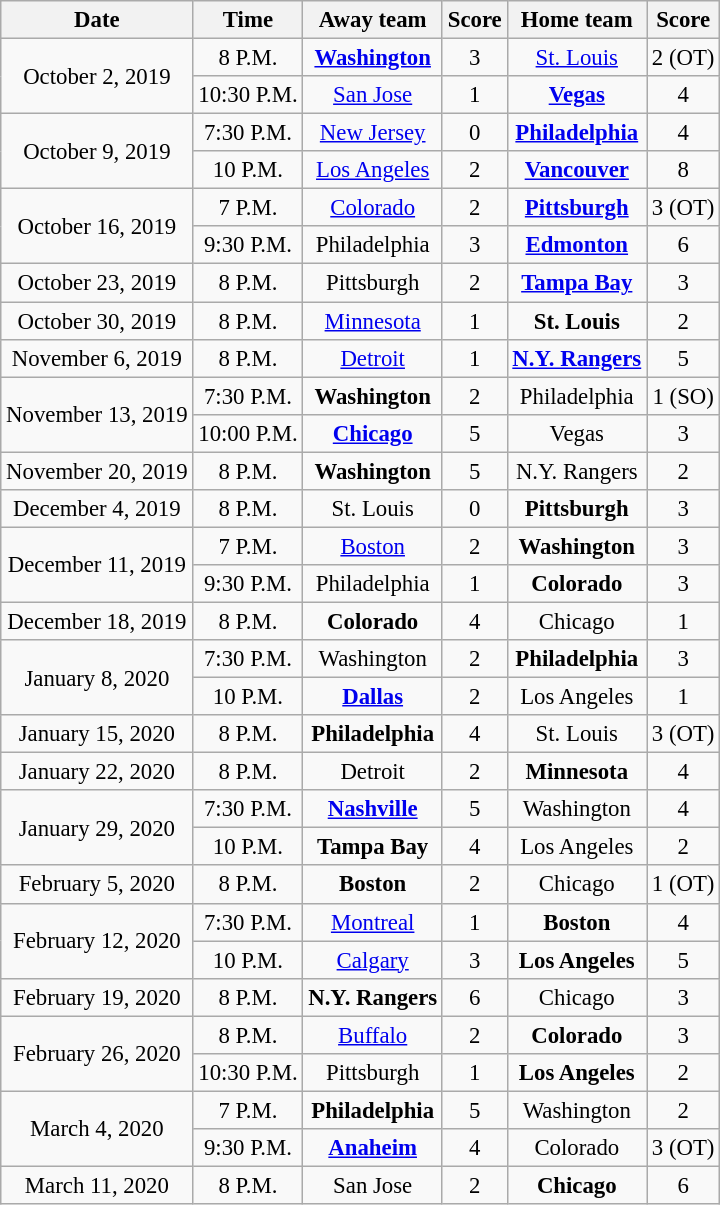<table class="wikitable sortable" style="font-size:95%;text-align:center;">
<tr>
<th>Date</th>
<th>Time</th>
<th>Away team</th>
<th>Score</th>
<th>Home team</th>
<th>Score</th>
</tr>
<tr>
<td rowspan=2>October 2, 2019</td>
<td>8 P.M.</td>
<td><strong><a href='#'>Washington</a></strong></td>
<td>3</td>
<td><a href='#'>St. Louis</a></td>
<td>2 (OT)</td>
</tr>
<tr>
<td>10:30 P.M.</td>
<td><a href='#'>San Jose</a></td>
<td>1</td>
<td><strong><a href='#'>Vegas</a></strong></td>
<td>4</td>
</tr>
<tr>
<td rowspan=2>October 9, 2019</td>
<td>7:30 P.M.</td>
<td><a href='#'>New Jersey</a></td>
<td>0</td>
<td><strong><a href='#'>Philadelphia</a></strong></td>
<td>4</td>
</tr>
<tr>
<td>10 P.M.</td>
<td><a href='#'>Los Angeles</a></td>
<td>2</td>
<td><strong><a href='#'>Vancouver</a></strong></td>
<td>8</td>
</tr>
<tr>
<td rowspan=2>October 16, 2019</td>
<td>7 P.M.</td>
<td><a href='#'>Colorado</a></td>
<td>2</td>
<td><strong><a href='#'>Pittsburgh</a></strong></td>
<td>3 (OT)</td>
</tr>
<tr>
<td>9:30 P.M.</td>
<td>Philadelphia</td>
<td>3</td>
<td><strong><a href='#'>Edmonton</a></strong></td>
<td>6</td>
</tr>
<tr>
<td>October 23, 2019</td>
<td>8 P.M.</td>
<td>Pittsburgh</td>
<td>2</td>
<td><strong><a href='#'>Tampa Bay</a></strong></td>
<td>3</td>
</tr>
<tr>
<td>October 30, 2019</td>
<td>8 P.M.</td>
<td><a href='#'>Minnesota</a></td>
<td>1</td>
<td><strong>St. Louis</strong></td>
<td>2</td>
</tr>
<tr>
<td>November 6, 2019</td>
<td>8 P.M.</td>
<td><a href='#'>Detroit</a></td>
<td>1</td>
<td><strong><a href='#'>N.Y. Rangers</a></strong></td>
<td>5</td>
</tr>
<tr>
<td rowspan=2>November 13, 2019</td>
<td>7:30 P.M.</td>
<td><strong>Washington</strong></td>
<td>2</td>
<td>Philadelphia</td>
<td>1 (SO)</td>
</tr>
<tr>
<td>10:00 P.M.</td>
<td><strong><a href='#'>Chicago</a></strong></td>
<td>5</td>
<td>Vegas</td>
<td>3</td>
</tr>
<tr>
<td>November 20, 2019</td>
<td>8 P.M.</td>
<td><strong>Washington</strong></td>
<td>5</td>
<td>N.Y. Rangers</td>
<td>2</td>
</tr>
<tr>
<td>December 4, 2019</td>
<td>8 P.M.</td>
<td>St. Louis</td>
<td>0</td>
<td><strong>Pittsburgh</strong></td>
<td>3</td>
</tr>
<tr>
<td rowspan=2>December 11, 2019</td>
<td>7 P.M.</td>
<td><a href='#'>Boston</a></td>
<td>2</td>
<td><strong>Washington</strong></td>
<td>3</td>
</tr>
<tr>
<td>9:30 P.M.</td>
<td>Philadelphia</td>
<td>1</td>
<td><strong>Colorado</strong></td>
<td>3</td>
</tr>
<tr>
<td>December 18, 2019</td>
<td>8 P.M.</td>
<td><strong>Colorado</strong></td>
<td>4</td>
<td>Chicago</td>
<td>1</td>
</tr>
<tr>
<td rowspan=2>January 8, 2020</td>
<td>7:30 P.M.</td>
<td>Washington</td>
<td>2</td>
<td><strong>Philadelphia</strong></td>
<td>3</td>
</tr>
<tr>
<td>10 P.M.</td>
<td><a href='#'><strong>Dallas</strong></a></td>
<td>2</td>
<td>Los Angeles</td>
<td>1</td>
</tr>
<tr>
<td>January 15, 2020</td>
<td>8 P.M.</td>
<td><strong>Philadelphia</strong></td>
<td>4</td>
<td>St. Louis</td>
<td>3 (OT)</td>
</tr>
<tr>
<td>January 22, 2020</td>
<td>8 P.M.</td>
<td>Detroit</td>
<td>2</td>
<td><strong>Minnesota</strong></td>
<td>4</td>
</tr>
<tr>
<td rowspan=2>January 29, 2020</td>
<td>7:30 P.M.</td>
<td><strong><a href='#'>Nashville</a></strong></td>
<td>5</td>
<td>Washington</td>
<td>4</td>
</tr>
<tr>
<td>10 P.M.</td>
<td><strong>Tampa Bay</strong></td>
<td>4</td>
<td>Los Angeles</td>
<td>2</td>
</tr>
<tr>
<td>February 5, 2020</td>
<td>8 P.M.</td>
<td><strong>Boston</strong></td>
<td>2</td>
<td>Chicago</td>
<td>1 (OT)</td>
</tr>
<tr>
<td rowspan=2>February 12, 2020</td>
<td>7:30 P.M.</td>
<td><a href='#'>Montreal</a></td>
<td>1</td>
<td><strong>Boston</strong></td>
<td>4</td>
</tr>
<tr>
<td>10 P.M.</td>
<td><a href='#'>Calgary</a></td>
<td>3</td>
<td><strong>Los Angeles</strong></td>
<td>5</td>
</tr>
<tr>
<td>February 19, 2020</td>
<td>8 P.M.</td>
<td><strong>N.Y. Rangers</strong></td>
<td>6</td>
<td>Chicago</td>
<td>3</td>
</tr>
<tr>
<td rowspan=2>February 26, 2020</td>
<td>8 P.M.</td>
<td><a href='#'>Buffalo</a></td>
<td>2</td>
<td><strong>Colorado</strong></td>
<td>3</td>
</tr>
<tr>
<td>10:30 P.M.</td>
<td>Pittsburgh</td>
<td>1</td>
<td><strong>Los Angeles</strong></td>
<td>2</td>
</tr>
<tr>
<td rowspan=2>March 4, 2020</td>
<td>7 P.M.</td>
<td><strong>Philadelphia</strong></td>
<td>5</td>
<td>Washington</td>
<td>2</td>
</tr>
<tr>
<td>9:30 P.M.</td>
<td><strong><a href='#'>Anaheim</a></strong></td>
<td>4</td>
<td>Colorado</td>
<td>3 (OT)</td>
</tr>
<tr>
<td>March 11, 2020</td>
<td>8 P.M.</td>
<td>San Jose</td>
<td>2</td>
<td><strong>Chicago</strong></td>
<td>6</td>
</tr>
</table>
